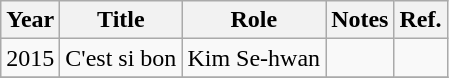<table class="wikitable sortable">
<tr>
<th>Year</th>
<th>Title</th>
<th>Role</th>
<th class="unsortable">Notes</th>
<th class="unsortable">Ref.</th>
</tr>
<tr>
<td>2015</td>
<td>C'est si bon</td>
<td>Kim Se-hwan</td>
<td></td>
<td></td>
</tr>
<tr>
</tr>
</table>
